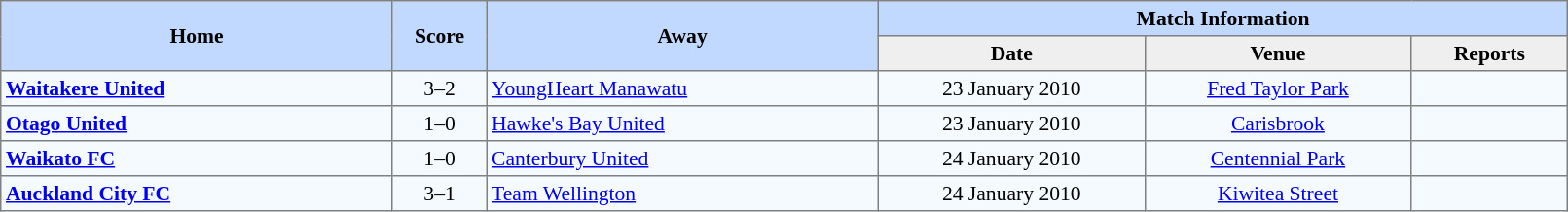<table border=1 style="border-collapse:collapse; font-size:90%; text-align:center;" cellpadding=3 cellspacing=0 width=85%>
<tr bgcolor=#C1D8FF>
<th rowspan=2 width=25%>Home</th>
<th rowspan=2 width=6%>Score</th>
<th rowspan=2 width=25%>Away</th>
<th colspan=6>Match Information</th>
</tr>
<tr bgcolor=#EFEFEF>
<th width=17%>Date</th>
<th width=17%>Venue</th>
<th width=10%>Reports</th>
</tr>
<tr bgcolor=#F5FAFF>
<td align=left> <strong><a href='#'>Waitakere United</a></strong></td>
<td>3–2</td>
<td align=left> <a href='#'>YoungHeart Manawatu</a></td>
<td>23 January 2010</td>
<td><a href='#'>Fred Taylor Park</a></td>
<td></td>
</tr>
<tr bgcolor=#F5FAFF>
<td align=left> <strong><a href='#'>Otago United</a></strong></td>
<td>1–0</td>
<td align=left> <a href='#'>Hawke's Bay United</a></td>
<td>23 January 2010</td>
<td><a href='#'>Carisbrook</a></td>
<td></td>
</tr>
<tr bgcolor=#F5FAFF>
<td align=left> <strong><a href='#'>Waikato FC</a></strong></td>
<td>1–0</td>
<td align=left> <a href='#'>Canterbury United</a></td>
<td>24 January 2010</td>
<td><a href='#'>Centennial Park</a></td>
<td></td>
</tr>
<tr bgcolor=#F5FAFF>
<td align=left> <strong><a href='#'>Auckland City FC</a></strong></td>
<td>3–1</td>
<td align=left> <a href='#'>Team Wellington</a></td>
<td>24 January 2010</td>
<td><a href='#'>Kiwitea Street</a></td>
<td></td>
</tr>
</table>
